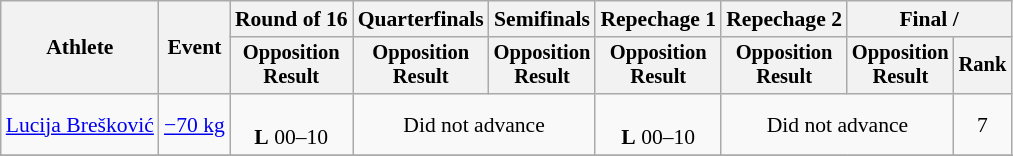<table class=wikitable style="text-align:center; font-size:90%">
<tr>
<th rowspan=2>Athlete</th>
<th rowspan=2>Event</th>
<th>Round of 16</th>
<th>Quarterfinals</th>
<th>Semifinals</th>
<th>Repechage 1</th>
<th>Repechage 2</th>
<th colspan=2>Final / </th>
</tr>
<tr style="font-size:95%">
<th>Opposition<br>Result</th>
<th>Opposition<br>Result</th>
<th>Opposition<br>Result</th>
<th>Opposition<br>Result</th>
<th>Opposition<br>Result</th>
<th>Opposition<br>Result</th>
<th>Rank</th>
</tr>
<tr>
<td align=left><a href='#'>Lucija Brešković</a></td>
<td align=left><a href='#'>−70 kg</a></td>
<td><br><strong>L</strong> 00–10</td>
<td colspan=2>Did not advance</td>
<td><br><strong>L</strong> 00–10</td>
<td colspan=2>Did not advance</td>
<td>7</td>
</tr>
<tr>
</tr>
</table>
